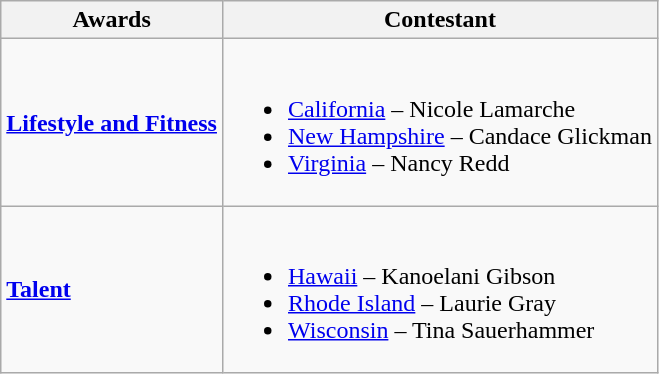<table class="wikitable">
<tr>
<th>Awards</th>
<th>Contestant</th>
</tr>
<tr>
<td><strong><a href='#'>Lifestyle and Fitness</a></strong></td>
<td><br><ul><li> <a href='#'>California</a> – Nicole Lamarche</li><li> <a href='#'>New Hampshire</a> – Candace Glickman</li><li> <a href='#'>Virginia</a> – Nancy Redd</li></ul></td>
</tr>
<tr>
<td><strong><a href='#'>Talent</a></strong></td>
<td><br><ul><li> <a href='#'>Hawaii</a> – Kanoelani Gibson</li><li> <a href='#'>Rhode Island</a> – Laurie Gray</li><li> <a href='#'>Wisconsin</a> – Tina Sauerhammer</li></ul></td>
</tr>
</table>
